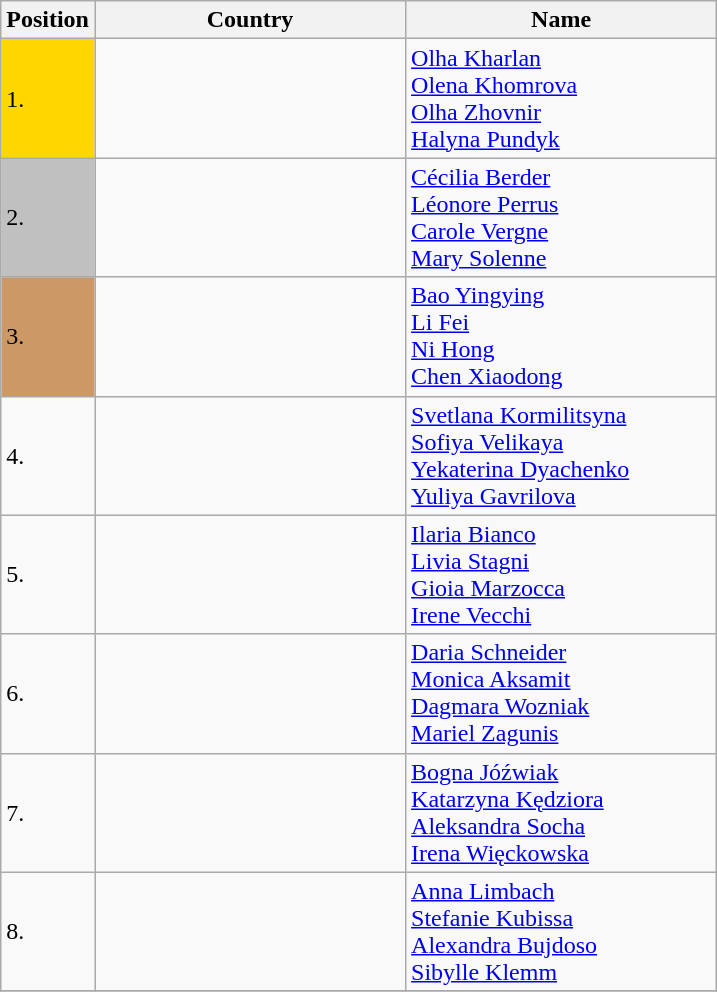<table class="wikitable">
<tr>
<th width="10">Position</th>
<th width="200">Country</th>
<th width="200">Name</th>
</tr>
<tr>
<td bgcolor="gold">1.</td>
<td></td>
<td><a href='#'>Olha Kharlan</a> <br><a href='#'>Olena Khomrova</a> <br><a href='#'>Olha Zhovnir</a> <br> <a href='#'>Halyna Pundyk</a></td>
</tr>
<tr>
<td bgcolor="silver">2.</td>
<td></td>
<td><a href='#'>Cécilia Berder</a><br><a href='#'>Léonore Perrus</a><br><a href='#'>Carole Vergne</a><br><a href='#'>Mary Solenne</a></td>
</tr>
<tr>
<td bgcolor="#CC9966">3.</td>
<td></td>
<td><a href='#'>Bao Yingying</a> <br><a href='#'>Li Fei</a><br><a href='#'>Ni Hong</a><br><a href='#'>Chen Xiaodong</a></td>
</tr>
<tr>
<td>4.</td>
<td></td>
<td><a href='#'>Svetlana Kormilitsyna</a><br><a href='#'>Sofiya Velikaya</a><br><a href='#'>Yekaterina Dyachenko</a><br><a href='#'>Yuliya Gavrilova</a></td>
</tr>
<tr>
<td>5.</td>
<td></td>
<td><a href='#'>Ilaria Bianco</a><br><a href='#'>Livia Stagni</a><br><a href='#'>Gioia Marzocca</a><br><a href='#'>Irene Vecchi</a></td>
</tr>
<tr>
<td>6.</td>
<td></td>
<td><a href='#'>Daria Schneider</a><br><a href='#'>Monica Aksamit</a> <br><a href='#'>Dagmara Wozniak</a> <br><a href='#'>Mariel Zagunis</a></td>
</tr>
<tr>
<td>7.</td>
<td></td>
<td><a href='#'>Bogna Jóźwiak</a><br><a href='#'>Katarzyna Kędziora</a><br><a href='#'>Aleksandra Socha</a><br><a href='#'>Irena Więckowska</a></td>
</tr>
<tr>
<td>8.</td>
<td></td>
<td><a href='#'>Anna Limbach</a><br><a href='#'>Stefanie Kubissa</a><br><a href='#'>Alexandra Bujdoso</a><br><a href='#'>Sibylle Klemm</a></td>
</tr>
<tr>
</tr>
</table>
